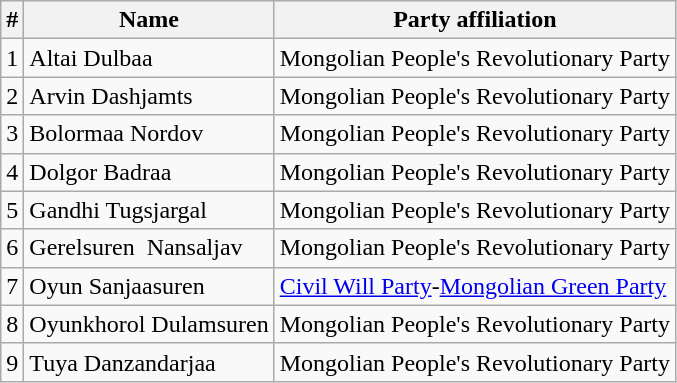<table class="wikitable">
<tr>
<th>#</th>
<th>Name</th>
<th>Party affiliation</th>
</tr>
<tr>
<td>1</td>
<td>Altai Dulbaa</td>
<td>Mongolian People's Revolutionary Party</td>
</tr>
<tr>
<td>2</td>
<td>Arvin Dashjamts</td>
<td>Mongolian People's Revolutionary Party</td>
</tr>
<tr>
<td>3</td>
<td>Bolormaa Nordov</td>
<td>Mongolian People's Revolutionary Party</td>
</tr>
<tr>
<td>4</td>
<td>Dolgor   Badraa</td>
<td>Mongolian People's Revolutionary Party</td>
</tr>
<tr>
<td>5</td>
<td>Gandhi   Tugsjargal</td>
<td>Mongolian People's Revolutionary Party</td>
</tr>
<tr>
<td>6</td>
<td>Gerelsuren  Nansaljav</td>
<td>Mongolian People's Revolutionary Party</td>
</tr>
<tr>
<td>7</td>
<td>Oyun Sanjaasuren</td>
<td><a href='#'>Civil Will Party</a>-<a href='#'>Mongolian Green Party</a></td>
</tr>
<tr>
<td>8</td>
<td>Oyunkhorol Dulamsuren</td>
<td>Mongolian People's Revolutionary Party</td>
</tr>
<tr>
<td>9</td>
<td>Tuya   Danzandarjaa</td>
<td>Mongolian People's Revolutionary Party</td>
</tr>
</table>
